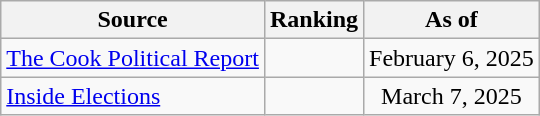<table class="wikitable" style="text-align:center">
<tr>
<th>Source</th>
<th>Ranking</th>
<th>As of</th>
</tr>
<tr>
<td align=left><a href='#'>The Cook Political Report</a></td>
<td></td>
<td>February 6, 2025</td>
</tr>
<tr>
<td align=left><a href='#'>Inside Elections</a></td>
<td></td>
<td>March 7, 2025</td>
</tr>
</table>
